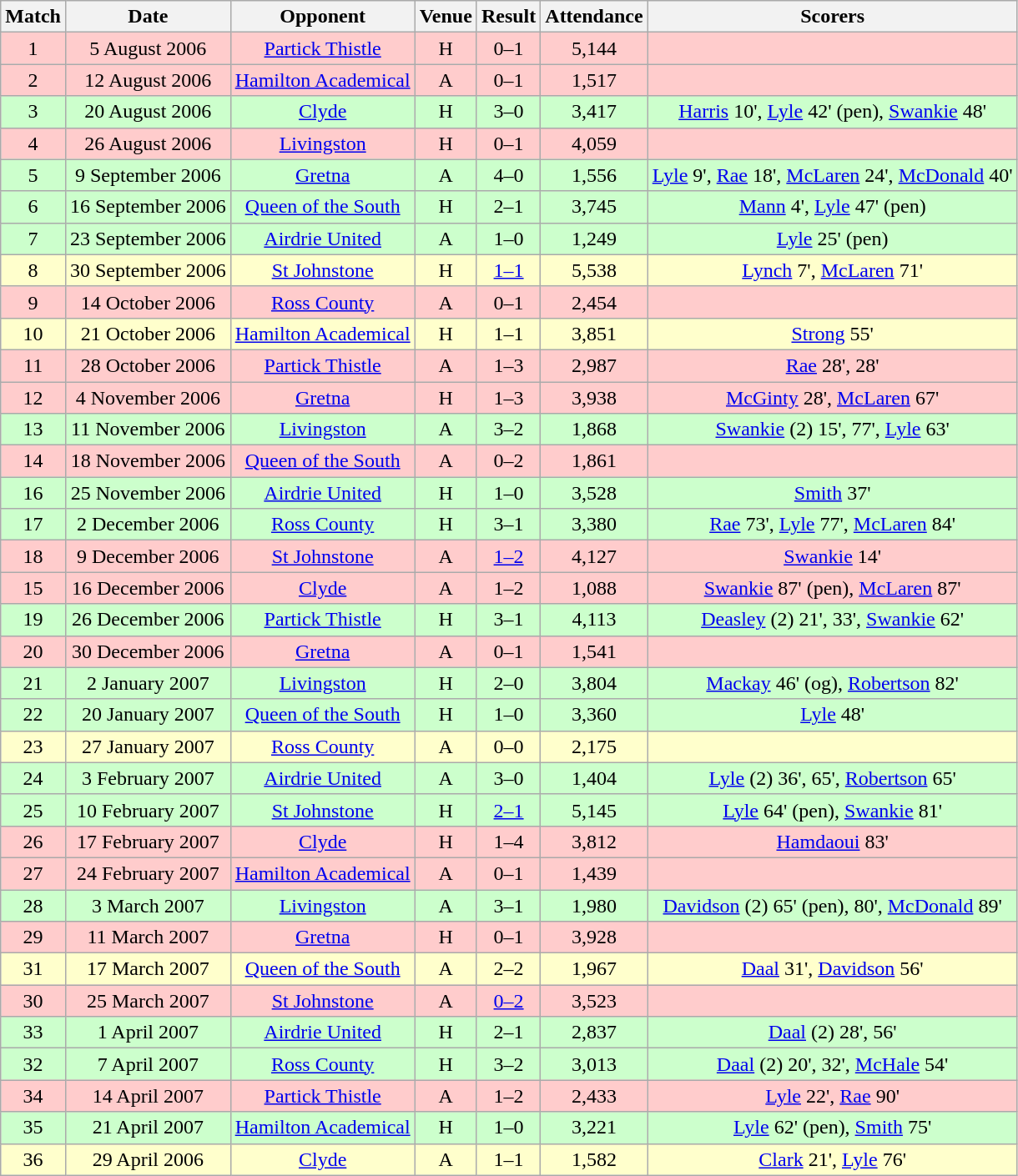<table class="wikitable" style="font-size:100%; text-align:center">
<tr>
<th>Match</th>
<th>Date</th>
<th>Opponent</th>
<th>Venue</th>
<th>Result</th>
<th>Attendance</th>
<th>Scorers</th>
</tr>
<tr style="background: #FFCCCC;">
<td>1</td>
<td>5 August 2006</td>
<td><a href='#'>Partick Thistle</a></td>
<td>H</td>
<td>0–1</td>
<td>5,144</td>
<td></td>
</tr>
<tr style="background: #FFCCCC;">
<td>2</td>
<td>12 August 2006</td>
<td><a href='#'>Hamilton Academical</a></td>
<td>A</td>
<td>0–1</td>
<td>1,517</td>
<td></td>
</tr>
<tr style="background: #CCFFCC;">
<td>3</td>
<td>20 August 2006</td>
<td><a href='#'>Clyde</a></td>
<td>H</td>
<td>3–0</td>
<td>3,417</td>
<td><a href='#'>Harris</a> 10',  <a href='#'>Lyle</a> 42' (pen), <a href='#'>Swankie</a> 48'</td>
</tr>
<tr style="background: #FFCCCC;">
<td>4</td>
<td>26 August 2006</td>
<td><a href='#'>Livingston</a></td>
<td>H</td>
<td>0–1</td>
<td>4,059</td>
<td></td>
</tr>
<tr style="background: #CCFFCC;">
<td>5</td>
<td>9 September 2006</td>
<td><a href='#'>Gretna</a></td>
<td>A</td>
<td>4–0</td>
<td>1,556</td>
<td><a href='#'>Lyle</a> 9', <a href='#'>Rae</a> 18', <a href='#'>McLaren</a> 24', <a href='#'>McDonald</a> 40'</td>
</tr>
<tr style="background: #CCFFCC;">
<td>6</td>
<td>16 September 2006</td>
<td><a href='#'>Queen of the South</a></td>
<td>H</td>
<td>2–1</td>
<td>3,745</td>
<td><a href='#'>Mann</a> 4', <a href='#'>Lyle</a> 47' (pen)</td>
</tr>
<tr style="background: #CCFFCC;">
<td>7</td>
<td>23 September 2006</td>
<td><a href='#'>Airdrie United</a></td>
<td>A</td>
<td>1–0</td>
<td>1,249</td>
<td><a href='#'>Lyle</a> 25' (pen)</td>
</tr>
<tr style="background: #FFFFCC;">
<td>8</td>
<td>30 September 2006</td>
<td><a href='#'>St Johnstone</a></td>
<td>H</td>
<td><a href='#'>1–1</a></td>
<td>5,538</td>
<td><a href='#'>Lynch</a>  7', <a href='#'>McLaren</a> 71'</td>
</tr>
<tr style="background: #FFCCCC;">
<td>9</td>
<td>14 October 2006</td>
<td><a href='#'>Ross County</a></td>
<td>A</td>
<td>0–1</td>
<td>2,454</td>
<td></td>
</tr>
<tr style="background: #FFFFCC;">
<td>10</td>
<td>21 October 2006</td>
<td><a href='#'>Hamilton Academical</a></td>
<td>H</td>
<td>1–1</td>
<td>3,851</td>
<td><a href='#'>Strong</a> 55'</td>
</tr>
<tr style="background: #FFCCCC;">
<td>11</td>
<td>28 October 2006</td>
<td><a href='#'>Partick Thistle</a></td>
<td>A</td>
<td>1–3</td>
<td>2,987</td>
<td><a href='#'>Rae</a> 28',  28'</td>
</tr>
<tr style="background: #FFCCCC;">
<td>12</td>
<td>4 November 2006</td>
<td><a href='#'>Gretna</a></td>
<td>H</td>
<td>1–3</td>
<td>3,938</td>
<td><a href='#'>McGinty</a> 28', <a href='#'>McLaren</a>  67'</td>
</tr>
<tr style="background: #CCFFCC;">
<td>13</td>
<td>11 November 2006</td>
<td><a href='#'>Livingston</a></td>
<td>A</td>
<td>3–2</td>
<td>1,868</td>
<td><a href='#'>Swankie</a> (2) 15', 77', <a href='#'>Lyle</a> 63'</td>
</tr>
<tr style="background: #FFCCCC;">
<td>14</td>
<td>18 November 2006</td>
<td><a href='#'>Queen of the South</a></td>
<td>A</td>
<td>0–2</td>
<td>1,861</td>
<td></td>
</tr>
<tr style="background: #CCFFCC;">
<td>16</td>
<td>25 November 2006</td>
<td><a href='#'>Airdrie United</a></td>
<td>H</td>
<td>1–0</td>
<td>3,528</td>
<td><a href='#'>Smith</a> 37'</td>
</tr>
<tr style="background: #CCFFCC;">
<td>17</td>
<td>2 December 2006</td>
<td><a href='#'>Ross County</a></td>
<td>H</td>
<td>3–1</td>
<td>3,380</td>
<td><a href='#'>Rae</a> 73', <a href='#'>Lyle</a> 77', <a href='#'>McLaren</a> 84'</td>
</tr>
<tr style="background: #FFCCCC;">
<td>18</td>
<td>9 December 2006</td>
<td><a href='#'>St Johnstone</a></td>
<td>A</td>
<td><a href='#'>1–2</a></td>
<td>4,127</td>
<td><a href='#'>Swankie</a> 14'</td>
</tr>
<tr style="background: #FFCCCC;">
<td>15</td>
<td>16 December 2006</td>
<td><a href='#'>Clyde</a></td>
<td>A</td>
<td>1–2</td>
<td>1,088</td>
<td><a href='#'>Swankie</a> 87' (pen), <a href='#'>McLaren</a>  87'</td>
</tr>
<tr style="background: #CCFFCC;">
<td>19</td>
<td>26 December 2006</td>
<td><a href='#'>Partick Thistle</a></td>
<td>H</td>
<td>3–1</td>
<td>4,113</td>
<td><a href='#'>Deasley</a> (2) 21', 33', <a href='#'>Swankie</a> 62'</td>
</tr>
<tr style="background: #FFCCCC;">
<td>20</td>
<td>30 December 2006</td>
<td><a href='#'>Gretna</a></td>
<td>A</td>
<td>0–1</td>
<td>1,541</td>
<td></td>
</tr>
<tr style="background: #CCFFCC;">
<td>21</td>
<td>2 January 2007</td>
<td><a href='#'>Livingston</a></td>
<td>H</td>
<td>2–0</td>
<td>3,804</td>
<td><a href='#'>Mackay</a> 46' (og), <a href='#'>Robertson</a> 82'</td>
</tr>
<tr style="background: #CCFFCC;">
<td>22</td>
<td>20 January 2007</td>
<td><a href='#'>Queen of the South</a></td>
<td>H</td>
<td>1–0</td>
<td>3,360</td>
<td><a href='#'>Lyle</a> 48'</td>
</tr>
<tr style="background: #FFFFCC;">
<td>23</td>
<td>27 January 2007</td>
<td><a href='#'>Ross County</a></td>
<td>A</td>
<td>0–0</td>
<td>2,175</td>
<td></td>
</tr>
<tr style="background: #CCFFCC;">
<td>24</td>
<td>3 February 2007</td>
<td><a href='#'>Airdrie United</a></td>
<td>A</td>
<td>3–0</td>
<td>1,404</td>
<td><a href='#'>Lyle</a> (2) 36', 65', <a href='#'>Robertson</a> 65'</td>
</tr>
<tr style="background: #CCFFCC;">
<td>25</td>
<td>10 February 2007</td>
<td><a href='#'>St Johnstone</a></td>
<td>H</td>
<td><a href='#'>2–1</a></td>
<td>5,145</td>
<td><a href='#'>Lyle</a> 64' (pen), <a href='#'>Swankie</a> 81'</td>
</tr>
<tr style="background: #FFCCCC;">
<td>26</td>
<td>17 February 2007</td>
<td><a href='#'>Clyde</a></td>
<td>H</td>
<td>1–4</td>
<td>3,812</td>
<td><a href='#'>Hamdaoui</a> 83'</td>
</tr>
<tr style="background: #FFCCCC;">
<td>27</td>
<td>24 February 2007</td>
<td><a href='#'>Hamilton Academical</a></td>
<td>A</td>
<td>0–1</td>
<td>1,439</td>
<td></td>
</tr>
<tr style="background: #CCFFCC;">
<td>28</td>
<td>3 March 2007</td>
<td><a href='#'>Livingston</a></td>
<td>A</td>
<td>3–1</td>
<td>1,980</td>
<td><a href='#'>Davidson</a> (2) 65' (pen), 80', <a href='#'>McDonald</a> 89'</td>
</tr>
<tr style="background: #FFCCCC;">
<td>29</td>
<td>11 March 2007</td>
<td><a href='#'>Gretna</a></td>
<td>H</td>
<td>0–1</td>
<td>3,928</td>
<td></td>
</tr>
<tr style="background: #FFFFCC;">
<td>31</td>
<td>17 March 2007</td>
<td><a href='#'>Queen of the South</a></td>
<td>A</td>
<td>2–2</td>
<td>1,967</td>
<td><a href='#'>Daal</a> 31', <a href='#'>Davidson</a> 56'</td>
</tr>
<tr style="background: #FFCCCC;">
<td>30</td>
<td>25 March 2007</td>
<td><a href='#'>St Johnstone</a></td>
<td>A</td>
<td><a href='#'>0–2</a></td>
<td>3,523</td>
<td></td>
</tr>
<tr style="background: #CCFFCC;">
<td>33</td>
<td>1 April 2007</td>
<td><a href='#'>Airdrie United</a></td>
<td>H</td>
<td>2–1</td>
<td>2,837</td>
<td><a href='#'>Daal</a> (2) 28', 56'</td>
</tr>
<tr style="background: #CCFFCC;">
<td>32</td>
<td>7 April 2007</td>
<td><a href='#'>Ross County</a></td>
<td>H</td>
<td>3–2</td>
<td>3,013</td>
<td><a href='#'>Daal</a> (2) 20', 32', <a href='#'>McHale</a> 54'</td>
</tr>
<tr style="background: #FFCCCC;">
<td>34</td>
<td>14 April 2007</td>
<td><a href='#'>Partick Thistle</a></td>
<td>A</td>
<td>1–2</td>
<td>2,433</td>
<td><a href='#'>Lyle</a> 22', <a href='#'>Rae</a>  90'</td>
</tr>
<tr style="background: #CCFFCC;">
<td>35</td>
<td>21 April 2007</td>
<td><a href='#'>Hamilton Academical</a></td>
<td>H</td>
<td>1–0</td>
<td>3,221</td>
<td><a href='#'>Lyle</a> 62' (pen), <a href='#'>Smith</a>  75'</td>
</tr>
<tr style="background: #FFFFCC;">
<td>36</td>
<td>29 April 2006</td>
<td><a href='#'>Clyde</a></td>
<td>A</td>
<td>1–1</td>
<td>1,582</td>
<td><a href='#'>Clark</a> 21', <a href='#'>Lyle</a>  76'</td>
</tr>
</table>
